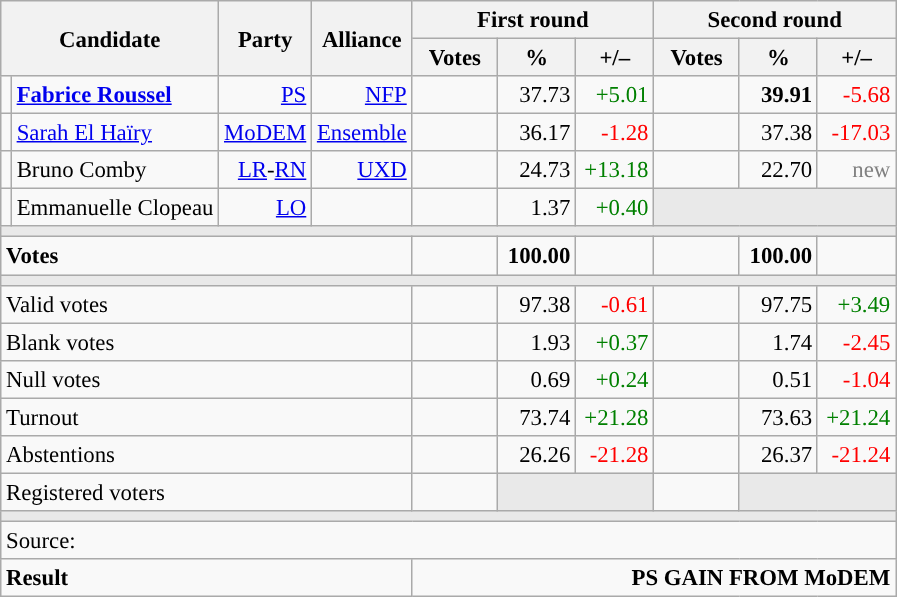<table class="wikitable" style="text-align:right;font-size:95%;">
<tr>
<th rowspan="2" colspan="2">Candidate</th>
<th colspan="1" rowspan="2">Party</th>
<th colspan="1" rowspan="2">Alliance</th>
<th colspan="3">First round</th>
<th colspan="3">Second round</th>
</tr>
<tr>
<th style="width:50px;">Votes</th>
<th style="width:45px;">%</th>
<th style="width:45px;">+/–</th>
<th style="width:50px;">Votes</th>
<th style="width:45px;">%</th>
<th style="width:45px;">+/–</th>
</tr>
<tr>
<td style="color:inherit;background:"></td>
<td style="text-align:left;"><strong><a href='#'>Fabrice Roussel</a></strong></td>
<td><a href='#'>PS</a></td>
<td><a href='#'>NFP</a></td>
<td></td>
<td>37.73</td>
<td style="color:green;">+5.01</td>
<td><strong></strong></td>
<td><strong>39.91</strong></td>
<td style="color:red;">-5.68</td>
</tr>
<tr>
<td style="color:inherit;background:"></td>
<td style="text-align:left;"><a href='#'>Sarah El Haïry</a></td>
<td><a href='#'>MoDEM</a></td>
<td><a href='#'>Ensemble</a></td>
<td></td>
<td>36.17</td>
<td style="color:red;">-1.28</td>
<td></td>
<td>37.38</td>
<td style="color:red;">-17.03</td>
</tr>
<tr>
<td style="color:inherit;background:"></td>
<td style="text-align:left;">Bruno Comby</td>
<td><a href='#'>LR</a>-<a href='#'>RN</a></td>
<td><a href='#'>UXD</a></td>
<td></td>
<td>24.73</td>
<td style="color:green;">+13.18</td>
<td></td>
<td>22.70</td>
<td style="color:grey;">new</td>
</tr>
<tr>
<td style="color:inherit;background:"></td>
<td style="text-align:left;">Emmanuelle Clopeau</td>
<td><a href='#'>LO</a></td>
<td></td>
<td></td>
<td>1.37</td>
<td style="color:green;">+0.40</td>
<td colspan="3" style="background:#E9E9E9;"></td>
</tr>
<tr>
<td colspan="10" style="background:#E9E9E9;"></td>
</tr>
<tr style="font-weight:bold;">
<td colspan="4" style="text-align:left;">Votes</td>
<td></td>
<td>100.00</td>
<td></td>
<td></td>
<td>100.00</td>
<td></td>
</tr>
<tr>
<td colspan="10" style="background:#E9E9E9;"></td>
</tr>
<tr>
<td colspan="4" style="text-align:left;">Valid votes</td>
<td></td>
<td>97.38</td>
<td style="color:red;">-0.61</td>
<td></td>
<td>97.75</td>
<td style="color:green;">+3.49</td>
</tr>
<tr>
<td colspan="4" style="text-align:left;">Blank votes</td>
<td></td>
<td>1.93</td>
<td style="color:green;">+0.37</td>
<td></td>
<td>1.74</td>
<td style="color:red;">-2.45</td>
</tr>
<tr>
<td colspan="4" style="text-align:left;">Null votes</td>
<td></td>
<td>0.69</td>
<td style="color:green;">+0.24</td>
<td></td>
<td>0.51</td>
<td style="color:red;">-1.04</td>
</tr>
<tr>
<td colspan="4" style="text-align:left;">Turnout</td>
<td></td>
<td>73.74</td>
<td style="color:green;">+21.28</td>
<td></td>
<td>73.63</td>
<td style="color:green;">+21.24</td>
</tr>
<tr>
<td colspan="4" style="text-align:left;">Abstentions</td>
<td></td>
<td>26.26</td>
<td style="color:red;">-21.28</td>
<td></td>
<td>26.37</td>
<td style="color:red;">-21.24</td>
</tr>
<tr>
<td colspan="4" style="text-align:left;">Registered voters</td>
<td></td>
<td colspan="2" style="background:#E9E9E9;"></td>
<td></td>
<td colspan="2" style="background:#E9E9E9;"></td>
</tr>
<tr>
<td colspan="10" style="background:#E9E9E9;"></td>
</tr>
<tr>
<td colspan="10" style="text-align:left;">Source: </td>
</tr>
<tr style="font-weight:bold">
<td colspan="4" style="text-align:left;">Result</td>
<td colspan="6" style="background-color:">PS GAIN FROM MoDEM</td>
</tr>
</table>
